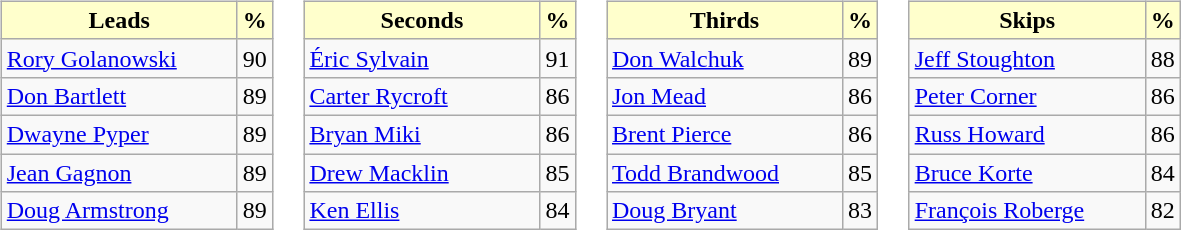<table>
<tr>
<td valign=top><br><table class="wikitable">
<tr>
<th style="background: #ffffcc; width:150px;">Leads</th>
<th style="background: #ffffcc;">%</th>
</tr>
<tr>
<td> <a href='#'>Rory Golanowski</a></td>
<td>90</td>
</tr>
<tr>
<td> <a href='#'>Don Bartlett</a></td>
<td>89</td>
</tr>
<tr>
<td> <a href='#'>Dwayne Pyper</a></td>
<td>89</td>
</tr>
<tr>
<td> <a href='#'>Jean Gagnon</a></td>
<td>89</td>
</tr>
<tr>
<td> <a href='#'>Doug Armstrong</a></td>
<td>89</td>
</tr>
</table>
</td>
<td valign=top><br><table class="wikitable">
<tr>
<th style="background: #ffffcc; width:150px;">Seconds</th>
<th style="background: #ffffcc;">%</th>
</tr>
<tr>
<td> <a href='#'>Éric Sylvain</a></td>
<td>91</td>
</tr>
<tr>
<td> <a href='#'>Carter Rycroft</a></td>
<td>86</td>
</tr>
<tr>
<td> <a href='#'>Bryan Miki</a></td>
<td>86</td>
</tr>
<tr>
<td> <a href='#'>Drew Macklin</a></td>
<td>85</td>
</tr>
<tr>
<td> <a href='#'>Ken Ellis</a></td>
<td>84</td>
</tr>
</table>
</td>
<td valign=top><br><table class="wikitable">
<tr>
<th style="background: #ffffcc; width:150px;">Thirds</th>
<th style="background: #ffffcc;">%</th>
</tr>
<tr>
<td> <a href='#'>Don Walchuk</a></td>
<td>89</td>
</tr>
<tr>
<td> <a href='#'>Jon Mead</a></td>
<td>86</td>
</tr>
<tr>
<td> <a href='#'>Brent Pierce</a></td>
<td>86</td>
</tr>
<tr>
<td> <a href='#'>Todd Brandwood</a></td>
<td>85</td>
</tr>
<tr>
<td> <a href='#'>Doug Bryant</a></td>
<td>83</td>
</tr>
</table>
</td>
<td valign=top><br><table class="wikitable">
<tr>
<th style="background: #ffffcc; width:150px;">Skips</th>
<th style="background: #ffffcc;">%</th>
</tr>
<tr>
<td> <a href='#'>Jeff Stoughton</a></td>
<td>88</td>
</tr>
<tr>
<td> <a href='#'>Peter Corner</a></td>
<td>86</td>
</tr>
<tr>
<td> <a href='#'>Russ Howard</a></td>
<td>86</td>
</tr>
<tr>
<td> <a href='#'>Bruce Korte</a></td>
<td>84</td>
</tr>
<tr>
<td> <a href='#'>François Roberge</a></td>
<td>82</td>
</tr>
</table>
</td>
</tr>
</table>
